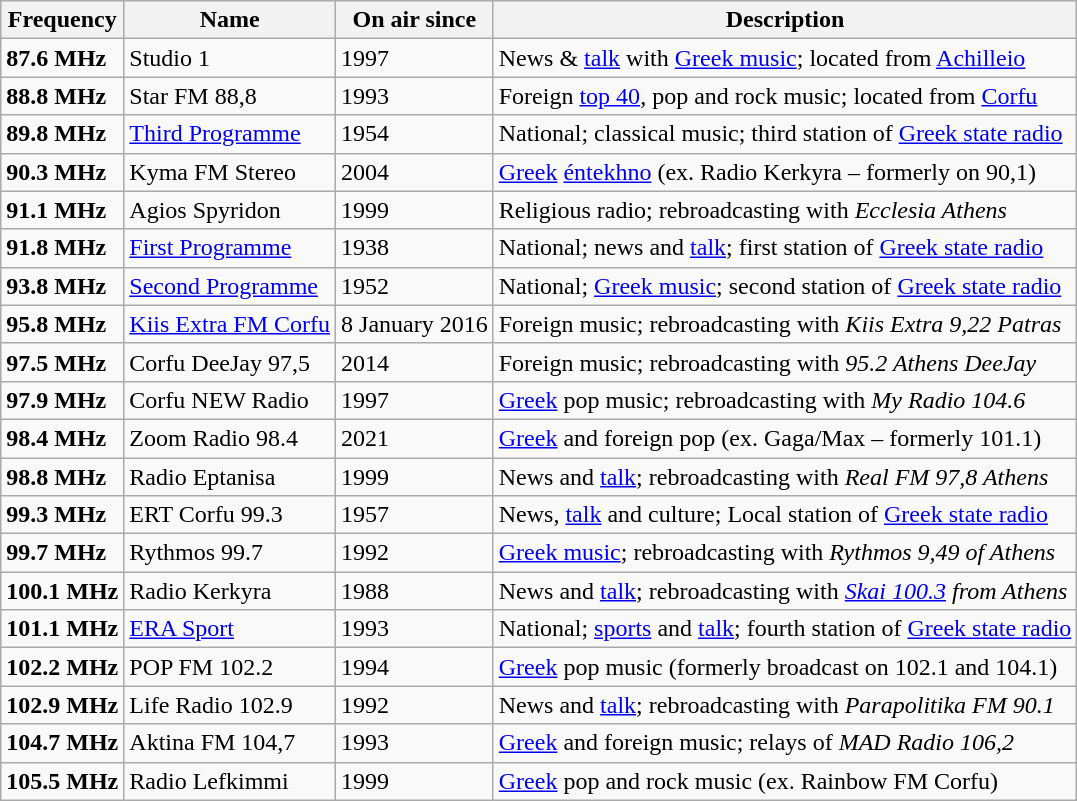<table class="wikitable">
<tr>
<th>Frequency</th>
<th>Name</th>
<th>On air since</th>
<th>Description</th>
</tr>
<tr>
<td><strong>87.6 MHz</strong></td>
<td>Studio 1</td>
<td>1997</td>
<td>News & <a href='#'>talk</a> with <a href='#'>Greek music</a>; located from <a href='#'>Achilleio</a></td>
</tr>
<tr>
<td><strong>88.8 MHz</strong></td>
<td>Star FM 88,8</td>
<td>1993</td>
<td>Foreign <a href='#'>top 40</a>, pop and rock music; located from <a href='#'>Corfu</a></td>
</tr>
<tr>
<td><strong>89.8 MHz</strong></td>
<td><a href='#'>Third Programme</a></td>
<td>1954</td>
<td>National; classical music; third station of <a href='#'>Greek state radio</a></td>
</tr>
<tr>
<td><strong>90.3 MHz</strong></td>
<td>Kyma FM Stereo</td>
<td>2004</td>
<td><a href='#'>Greek</a> <a href='#'>éntekhno</a> (ex. Radio Kerkyra – formerly on 90,1)</td>
</tr>
<tr>
<td><strong>91.1 MHz</strong></td>
<td>Agios Spyridon</td>
<td>1999</td>
<td>Religious radio; rebroadcasting with <em>Ecclesia Athens</em></td>
</tr>
<tr>
<td><strong>91.8 MHz</strong></td>
<td><a href='#'>First Programme</a></td>
<td>1938</td>
<td>National; news and <a href='#'>talk</a>; first station of <a href='#'>Greek state radio</a></td>
</tr>
<tr>
<td><strong>93.8 MHz</strong></td>
<td><a href='#'>Second Programme</a></td>
<td>1952</td>
<td>National; <a href='#'>Greek music</a>; second station of <a href='#'>Greek state radio</a></td>
</tr>
<tr>
<td><strong>95.8 MHz</strong></td>
<td><a href='#'>Kiis Extra FM Corfu</a></td>
<td>8 January 2016</td>
<td>Foreign music; rebroadcasting with <em>Kiis Extra 9,22 Patras</em></td>
</tr>
<tr>
<td><strong>97.5 MHz</strong></td>
<td>Corfu DeeJay 97,5</td>
<td>2014</td>
<td>Foreign music; rebroadcasting with <em>95.2 Athens DeeJay</em></td>
</tr>
<tr>
<td><strong>97.9 MHz</strong></td>
<td>Corfu NEW Radio</td>
<td>1997</td>
<td><a href='#'>Greek</a> pop music; rebroadcasting with <em>My Radio 104.6</em></td>
</tr>
<tr>
<td><strong>98.4 MHz</strong></td>
<td>Zoom Radio 98.4</td>
<td>2021</td>
<td><a href='#'>Greek</a> and foreign pop (ex. Gaga/Max – formerly 101.1)</td>
</tr>
<tr>
<td><strong>98.8 MHz</strong></td>
<td>Radio Eptanisa</td>
<td>1999</td>
<td>News and <a href='#'>talk</a>; rebroadcasting with <em>Real FM 97,8 Athens</em></td>
</tr>
<tr>
<td><strong>99.3 MHz</strong></td>
<td>ERT Corfu 99.3</td>
<td>1957</td>
<td>News, <a href='#'>talk</a> and culture; Local station of <a href='#'>Greek state radio</a></td>
</tr>
<tr>
<td><strong>99.7 MHz</strong></td>
<td>Rythmos 99.7</td>
<td>1992</td>
<td><a href='#'>Greek music</a>; rebroadcasting with <em>Rythmos 9,49 of Athens</em></td>
</tr>
<tr>
<td><strong>100.1 MHz</strong></td>
<td>Radio Kerkyra</td>
<td>1988</td>
<td>News and <a href='#'>talk</a>; rebroadcasting with <em><a href='#'>Skai 100.3</a> from Athens</em></td>
</tr>
<tr>
<td><strong>101.1 MHz</strong></td>
<td><a href='#'>ERA Sport</a></td>
<td>1993</td>
<td>National; <a href='#'>sports</a> and <a href='#'>talk</a>; fourth station of <a href='#'>Greek state radio</a></td>
</tr>
<tr>
<td><strong>102.2 MHz</strong></td>
<td>POP FM 102.2</td>
<td>1994</td>
<td><a href='#'>Greek</a> pop music (formerly broadcast on 102.1 and 104.1)</td>
</tr>
<tr>
<td><strong>102.9 MHz</strong></td>
<td>Life Radio 102.9</td>
<td>1992</td>
<td>News and <a href='#'>talk</a>; rebroadcasting with <em>Parapolitika FM 90.1</em></td>
</tr>
<tr>
<td><strong>104.7 MHz</strong></td>
<td>Aktina FM 104,7</td>
<td>1993</td>
<td><a href='#'>Greek</a> and foreign music; relays of <em>MAD Radio 106,2</em></td>
</tr>
<tr>
<td><strong>105.5 MHz</strong></td>
<td>Radio Lefkimmi</td>
<td>1999</td>
<td><a href='#'>Greek</a> pop and rock music (ex. Rainbow FM Corfu)</td>
</tr>
</table>
